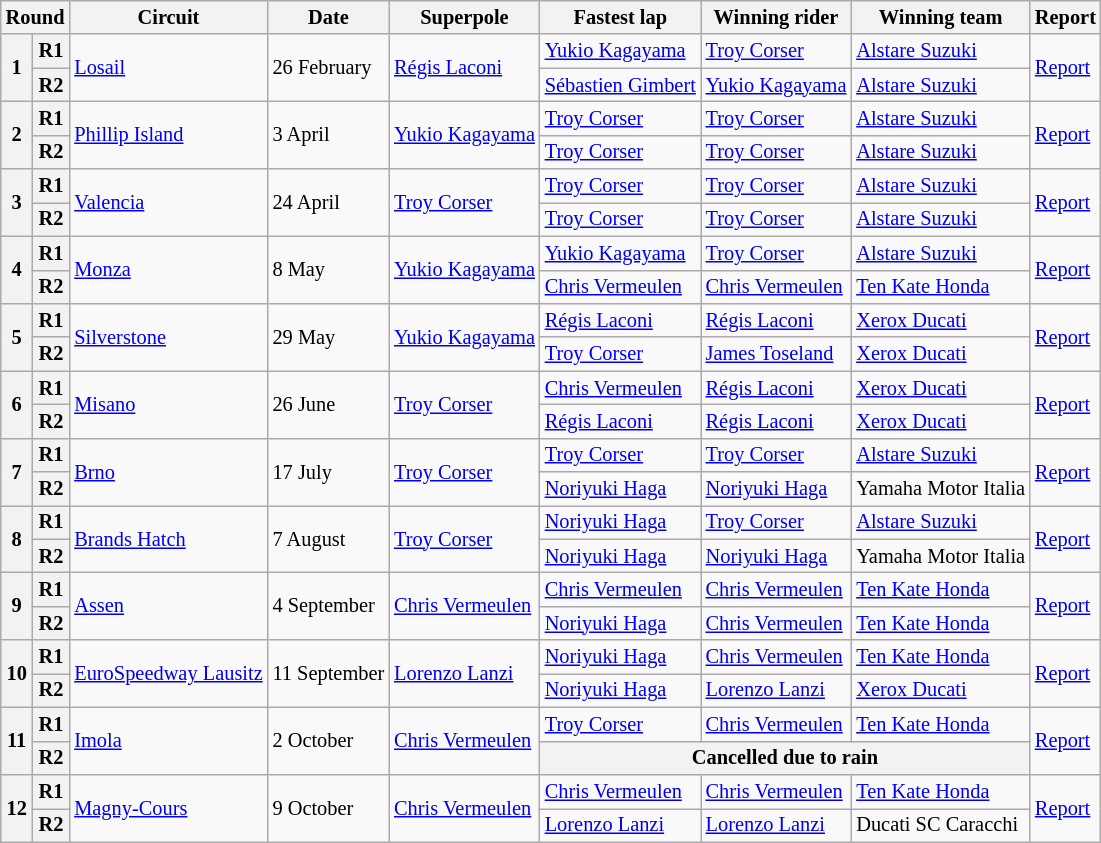<table class="wikitable" style="font-size: 85%">
<tr>
<th colspan=2>Round</th>
<th>Circuit</th>
<th>Date</th>
<th>Superpole</th>
<th>Fastest lap</th>
<th>Winning rider</th>
<th>Winning team</th>
<th>Report</th>
</tr>
<tr>
<th rowspan=2>1</th>
<th>R1</th>
<td rowspan=2> <a href='#'>Losail</a></td>
<td rowspan=2>26 February</td>
<td rowspan=2> <a href='#'>Régis Laconi</a></td>
<td> <a href='#'>Yukio Kagayama</a></td>
<td> <a href='#'>Troy Corser</a></td>
<td><a href='#'>Alstare Suzuki</a></td>
<td rowspan=2><a href='#'>Report</a></td>
</tr>
<tr>
<th>R2</th>
<td> <a href='#'>Sébastien Gimbert</a></td>
<td> <a href='#'>Yukio Kagayama</a></td>
<td><a href='#'>Alstare Suzuki</a></td>
</tr>
<tr>
<th rowspan=2>2</th>
<th>R1</th>
<td rowspan=2> <a href='#'>Phillip Island</a></td>
<td rowspan=2>3 April</td>
<td rowspan=2> <a href='#'>Yukio Kagayama</a></td>
<td> <a href='#'>Troy Corser</a></td>
<td> <a href='#'>Troy Corser</a></td>
<td><a href='#'>Alstare Suzuki</a></td>
<td rowspan=2><a href='#'>Report</a></td>
</tr>
<tr>
<th>R2</th>
<td> <a href='#'>Troy Corser</a></td>
<td> <a href='#'>Troy Corser</a></td>
<td><a href='#'>Alstare Suzuki</a></td>
</tr>
<tr>
<th rowspan=2>3</th>
<th>R1</th>
<td rowspan=2> <a href='#'>Valencia</a></td>
<td rowspan=2>24 April</td>
<td rowspan=2> <a href='#'>Troy Corser</a></td>
<td> <a href='#'>Troy Corser</a></td>
<td> <a href='#'>Troy Corser</a></td>
<td><a href='#'>Alstare Suzuki</a></td>
<td rowspan=2><a href='#'>Report</a></td>
</tr>
<tr>
<th>R2</th>
<td> <a href='#'>Troy Corser</a></td>
<td> <a href='#'>Troy Corser</a></td>
<td><a href='#'>Alstare Suzuki</a></td>
</tr>
<tr>
<th rowspan=2>4</th>
<th>R1</th>
<td rowspan=2> <a href='#'>Monza</a></td>
<td rowspan=2>8 May</td>
<td rowspan=2> <a href='#'>Yukio Kagayama</a></td>
<td> <a href='#'>Yukio Kagayama</a></td>
<td> <a href='#'>Troy Corser</a></td>
<td><a href='#'>Alstare Suzuki</a></td>
<td rowspan=2><a href='#'>Report</a></td>
</tr>
<tr>
<th>R2</th>
<td> <a href='#'>Chris Vermeulen</a></td>
<td> <a href='#'>Chris Vermeulen</a></td>
<td><a href='#'>Ten Kate Honda</a></td>
</tr>
<tr>
<th rowspan=2>5</th>
<th>R1</th>
<td rowspan=2> <a href='#'>Silverstone</a></td>
<td rowspan=2>29 May</td>
<td rowspan=2> <a href='#'>Yukio Kagayama</a></td>
<td> <a href='#'>Régis Laconi</a></td>
<td> <a href='#'>Régis Laconi</a></td>
<td><a href='#'>Xerox Ducati</a></td>
<td rowspan=2><a href='#'>Report</a></td>
</tr>
<tr>
<th>R2</th>
<td> <a href='#'>Troy Corser</a></td>
<td> <a href='#'>James Toseland</a></td>
<td><a href='#'>Xerox Ducati</a></td>
</tr>
<tr>
<th rowspan=2>6</th>
<th>R1</th>
<td rowspan=2> <a href='#'>Misano</a></td>
<td rowspan=2>26 June</td>
<td rowspan=2> <a href='#'>Troy Corser</a></td>
<td> <a href='#'>Chris Vermeulen</a></td>
<td> <a href='#'>Régis Laconi</a></td>
<td><a href='#'>Xerox Ducati</a></td>
<td rowspan=2><a href='#'>Report</a></td>
</tr>
<tr>
<th>R2</th>
<td> <a href='#'>Régis Laconi</a></td>
<td> <a href='#'>Régis Laconi</a></td>
<td><a href='#'>Xerox Ducati</a></td>
</tr>
<tr>
<th rowspan=2>7</th>
<th>R1</th>
<td rowspan=2> <a href='#'>Brno</a></td>
<td rowspan=2>17 July</td>
<td rowspan=2> <a href='#'>Troy Corser</a></td>
<td> <a href='#'>Troy Corser</a></td>
<td> <a href='#'>Troy Corser</a></td>
<td><a href='#'>Alstare Suzuki</a></td>
<td rowspan=2><a href='#'>Report</a></td>
</tr>
<tr>
<th>R2</th>
<td> <a href='#'>Noriyuki Haga</a></td>
<td> <a href='#'>Noriyuki Haga</a></td>
<td>Yamaha Motor Italia</td>
</tr>
<tr>
<th rowspan=2>8</th>
<th>R1</th>
<td rowspan=2> <a href='#'>Brands Hatch</a></td>
<td rowspan=2>7 August</td>
<td rowspan=2> <a href='#'>Troy Corser</a></td>
<td> <a href='#'>Noriyuki Haga</a></td>
<td> <a href='#'>Troy Corser</a></td>
<td><a href='#'>Alstare Suzuki</a></td>
<td rowspan=2><a href='#'>Report</a></td>
</tr>
<tr>
<th>R2</th>
<td> <a href='#'>Noriyuki Haga</a></td>
<td> <a href='#'>Noriyuki Haga</a></td>
<td>Yamaha Motor Italia</td>
</tr>
<tr>
<th rowspan=2>9</th>
<th>R1</th>
<td rowspan=2> <a href='#'>Assen</a></td>
<td rowspan=2>4 September</td>
<td rowspan=2> <a href='#'>Chris Vermeulen</a></td>
<td> <a href='#'>Chris Vermeulen</a></td>
<td> <a href='#'>Chris Vermeulen</a></td>
<td><a href='#'>Ten Kate Honda</a></td>
<td rowspan=2><a href='#'>Report</a></td>
</tr>
<tr>
<th>R2</th>
<td> <a href='#'>Noriyuki Haga</a></td>
<td> <a href='#'>Chris Vermeulen</a></td>
<td><a href='#'>Ten Kate Honda</a></td>
</tr>
<tr>
<th rowspan=2>10</th>
<th>R1</th>
<td rowspan=2> <a href='#'>EuroSpeedway Lausitz</a></td>
<td rowspan=2>11 September</td>
<td rowspan=2> <a href='#'>Lorenzo Lanzi</a></td>
<td> <a href='#'>Noriyuki Haga</a></td>
<td> <a href='#'>Chris Vermeulen</a></td>
<td><a href='#'>Ten Kate Honda</a></td>
<td rowspan=2><a href='#'>Report</a></td>
</tr>
<tr>
<th>R2</th>
<td> <a href='#'>Noriyuki Haga</a></td>
<td> <a href='#'>Lorenzo Lanzi</a></td>
<td><a href='#'>Xerox Ducati</a></td>
</tr>
<tr>
<th rowspan=2>11</th>
<th>R1</th>
<td rowspan=2> <a href='#'>Imola</a></td>
<td rowspan=2>2 October</td>
<td rowspan=2> <a href='#'>Chris Vermeulen</a></td>
<td> <a href='#'>Troy Corser</a></td>
<td> <a href='#'>Chris Vermeulen</a></td>
<td><a href='#'>Ten Kate Honda</a></td>
<td rowspan=2><a href='#'>Report</a></td>
</tr>
<tr>
<th>R2</th>
<th colspan=3>Cancelled due to rain</th>
</tr>
<tr>
<th rowspan=2>12</th>
<th>R1</th>
<td rowspan=2> <a href='#'>Magny-Cours</a></td>
<td rowspan=2>9 October</td>
<td rowspan=2> <a href='#'>Chris Vermeulen</a></td>
<td> <a href='#'>Chris Vermeulen</a></td>
<td> <a href='#'>Chris Vermeulen</a></td>
<td><a href='#'>Ten Kate Honda</a></td>
<td rowspan=2><a href='#'>Report</a></td>
</tr>
<tr>
<th>R2</th>
<td> <a href='#'>Lorenzo Lanzi</a></td>
<td> <a href='#'>Lorenzo Lanzi</a></td>
<td>Ducati SC Caracchi</td>
</tr>
</table>
